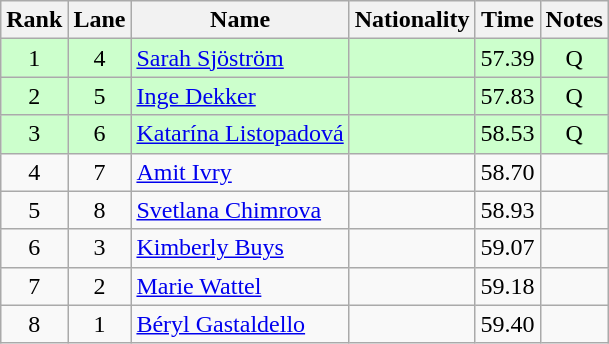<table class="wikitable sortable" style="text-align:center">
<tr>
<th>Rank</th>
<th>Lane</th>
<th>Name</th>
<th>Nationality</th>
<th>Time</th>
<th>Notes</th>
</tr>
<tr bgcolor=ccffcc>
<td>1</td>
<td>4</td>
<td align=left><a href='#'>Sarah Sjöström</a></td>
<td align=left></td>
<td>57.39</td>
<td>Q</td>
</tr>
<tr bgcolor=ccffcc>
<td>2</td>
<td>5</td>
<td align=left><a href='#'>Inge Dekker</a></td>
<td align=left></td>
<td>57.83</td>
<td>Q</td>
</tr>
<tr bgcolor=ccffcc>
<td>3</td>
<td>6</td>
<td align=left><a href='#'>Katarína Listopadová</a></td>
<td align=left></td>
<td>58.53</td>
<td>Q</td>
</tr>
<tr>
<td>4</td>
<td>7</td>
<td align=left><a href='#'>Amit Ivry</a></td>
<td align=left></td>
<td>58.70</td>
<td></td>
</tr>
<tr>
<td>5</td>
<td>8</td>
<td align=left><a href='#'>Svetlana Chimrova</a></td>
<td align=left></td>
<td>58.93</td>
<td></td>
</tr>
<tr>
<td>6</td>
<td>3</td>
<td align=left><a href='#'>Kimberly Buys</a></td>
<td align=left></td>
<td>59.07</td>
<td></td>
</tr>
<tr>
<td>7</td>
<td>2</td>
<td align=left><a href='#'>Marie Wattel</a></td>
<td align=left></td>
<td>59.18</td>
<td></td>
</tr>
<tr>
<td>8</td>
<td>1</td>
<td align=left><a href='#'>Béryl Gastaldello</a></td>
<td align=left></td>
<td>59.40</td>
<td></td>
</tr>
</table>
